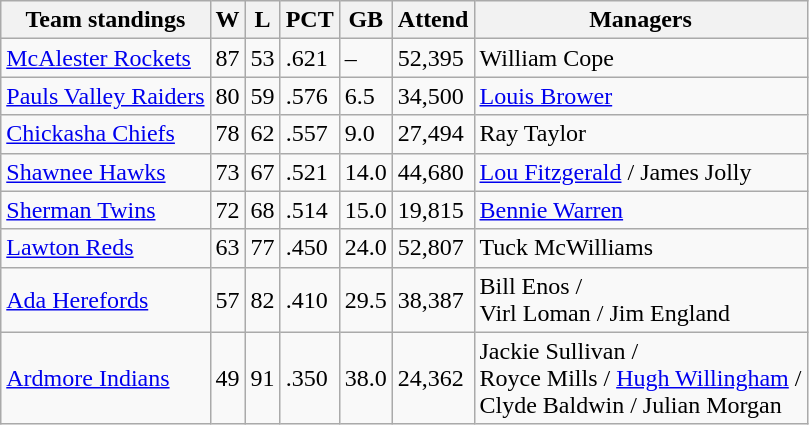<table class="wikitable">
<tr>
<th>Team standings</th>
<th>W</th>
<th>L</th>
<th>PCT</th>
<th>GB</th>
<th>Attend</th>
<th>Managers</th>
</tr>
<tr>
<td><a href='#'>McAlester Rockets</a></td>
<td>87</td>
<td>53</td>
<td>.621</td>
<td>–</td>
<td>52,395</td>
<td>William Cope</td>
</tr>
<tr>
<td><a href='#'>Pauls Valley Raiders</a></td>
<td>80</td>
<td>59</td>
<td>.576</td>
<td>6.5</td>
<td>34,500</td>
<td><a href='#'>Louis Brower</a></td>
</tr>
<tr>
<td><a href='#'>Chickasha Chiefs</a></td>
<td>78</td>
<td>62</td>
<td>.557</td>
<td>9.0</td>
<td>27,494</td>
<td>Ray Taylor</td>
</tr>
<tr>
<td><a href='#'>Shawnee Hawks</a></td>
<td>73</td>
<td>67</td>
<td>.521</td>
<td>14.0</td>
<td>44,680</td>
<td><a href='#'>Lou Fitzgerald</a> / James Jolly</td>
</tr>
<tr>
<td><a href='#'>Sherman Twins</a></td>
<td>72</td>
<td>68</td>
<td>.514</td>
<td>15.0</td>
<td>19,815</td>
<td><a href='#'>Bennie Warren</a></td>
</tr>
<tr>
<td><a href='#'>Lawton Reds</a></td>
<td>63</td>
<td>77</td>
<td>.450</td>
<td>24.0</td>
<td>52,807</td>
<td>Tuck McWilliams</td>
</tr>
<tr>
<td><a href='#'>Ada Herefords</a></td>
<td>57</td>
<td>82</td>
<td>.410</td>
<td>29.5</td>
<td>38,387</td>
<td>Bill Enos /<br> Virl Loman / Jim England</td>
</tr>
<tr>
<td><a href='#'>Ardmore Indians</a></td>
<td>49</td>
<td>91</td>
<td>.350</td>
<td>38.0</td>
<td>24,362</td>
<td>Jackie Sullivan /<br> Royce Mills / <a href='#'>Hugh Willingham</a> /<br>Clyde Baldwin / Julian Morgan</td>
</tr>
</table>
